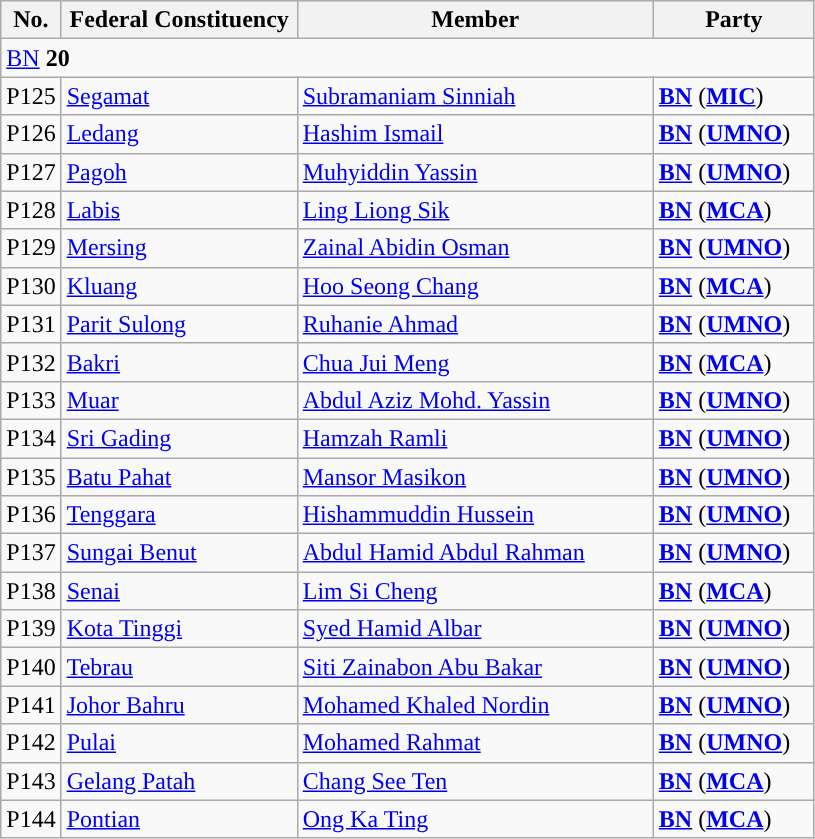<table class="wikitable sortable">
<tr>
<th style="width:30px;">No.</th>
<th style="width:150px;">Federal Constituency</th>
<th style="width:230px;">Member</th>
<th style="width:100px;">Party</th>
</tr>
<tr>
<td colspan="4"><a href='#'>BN</a> <strong>20</strong></td>
</tr>
<tr>
<td>P125</td>
<td><a href='#'>Segamat</a></td>
<td><a href='#'>Subramaniam Sinniah</a></td>
<td><strong><a href='#'>BN</a></strong> (<strong><a href='#'>MIC</a></strong>)</td>
</tr>
<tr>
<td>P126</td>
<td><a href='#'>Ledang</a></td>
<td><a href='#'>Hashim Ismail</a></td>
<td><strong><a href='#'>BN</a></strong> (<strong><a href='#'>UMNO</a></strong>)</td>
</tr>
<tr>
<td>P127</td>
<td><a href='#'>Pagoh</a></td>
<td><a href='#'>Muhyiddin Yassin</a></td>
<td><strong><a href='#'>BN</a></strong> (<strong><a href='#'>UMNO</a></strong>)</td>
</tr>
<tr>
<td>P128</td>
<td><a href='#'>Labis</a></td>
<td><a href='#'>Ling Liong Sik</a></td>
<td><strong><a href='#'>BN</a></strong> (<strong><a href='#'>MCA</a></strong>)</td>
</tr>
<tr>
<td>P129</td>
<td><a href='#'>Mersing</a></td>
<td><a href='#'>Zainal Abidin Osman</a></td>
<td><strong><a href='#'>BN</a></strong> (<strong><a href='#'>UMNO</a></strong>)</td>
</tr>
<tr>
<td>P130</td>
<td><a href='#'>Kluang</a></td>
<td><a href='#'>Hoo Seong Chang</a></td>
<td><strong><a href='#'>BN</a></strong> (<strong><a href='#'>MCA</a></strong>)</td>
</tr>
<tr>
<td>P131</td>
<td><a href='#'>Parit Sulong</a></td>
<td><a href='#'>Ruhanie Ahmad</a></td>
<td><strong><a href='#'>BN</a></strong> (<strong><a href='#'>UMNO</a></strong>)</td>
</tr>
<tr>
<td>P132</td>
<td><a href='#'>Bakri</a></td>
<td><a href='#'>Chua Jui Meng</a></td>
<td><strong><a href='#'>BN</a></strong> (<strong><a href='#'>MCA</a></strong>)</td>
</tr>
<tr>
<td>P133</td>
<td><a href='#'>Muar</a></td>
<td><a href='#'>Abdul Aziz Mohd. Yassin</a></td>
<td><strong><a href='#'>BN</a></strong> (<strong><a href='#'>UMNO</a></strong>)</td>
</tr>
<tr>
<td>P134</td>
<td><a href='#'>Sri Gading</a></td>
<td><a href='#'>Hamzah Ramli</a></td>
<td><strong><a href='#'>BN</a></strong> (<strong><a href='#'>UMNO</a></strong>)</td>
</tr>
<tr>
<td>P135</td>
<td><a href='#'>Batu Pahat</a></td>
<td><a href='#'>Mansor Masikon</a></td>
<td><strong><a href='#'>BN</a></strong> (<strong><a href='#'>UMNO</a></strong>)</td>
</tr>
<tr>
<td>P136</td>
<td><a href='#'>Tenggara</a></td>
<td><a href='#'>Hishammuddin Hussein</a></td>
<td><strong><a href='#'>BN</a></strong> (<strong><a href='#'>UMNO</a></strong>)</td>
</tr>
<tr>
<td>P137</td>
<td><a href='#'>Sungai Benut</a></td>
<td><a href='#'>Abdul Hamid Abdul Rahman</a></td>
<td><strong><a href='#'>BN</a></strong> (<strong><a href='#'>UMNO</a></strong>)</td>
</tr>
<tr>
<td>P138</td>
<td><a href='#'>Senai</a></td>
<td><a href='#'>Lim Si Cheng</a></td>
<td><strong><a href='#'>BN</a></strong> (<strong><a href='#'>MCA</a></strong>)</td>
</tr>
<tr>
<td>P139</td>
<td><a href='#'>Kota Tinggi</a></td>
<td><a href='#'>Syed Hamid Albar</a></td>
<td><strong><a href='#'>BN</a></strong> (<strong><a href='#'>UMNO</a></strong>)</td>
</tr>
<tr>
<td>P140</td>
<td><a href='#'>Tebrau</a></td>
<td><a href='#'>Siti Zainabon Abu Bakar</a></td>
<td><strong><a href='#'>BN</a></strong> (<strong><a href='#'>UMNO</a></strong>)</td>
</tr>
<tr>
<td>P141</td>
<td><a href='#'>Johor Bahru</a></td>
<td><a href='#'>Mohamed Khaled Nordin</a></td>
<td><strong><a href='#'>BN</a></strong> (<strong><a href='#'>UMNO</a></strong>)</td>
</tr>
<tr>
<td>P142</td>
<td><a href='#'>Pulai</a></td>
<td><a href='#'>Mohamed Rahmat</a></td>
<td><strong><a href='#'>BN</a></strong> (<strong><a href='#'>UMNO</a></strong>)</td>
</tr>
<tr>
<td>P143</td>
<td><a href='#'>Gelang Patah</a></td>
<td><a href='#'>Chang See Ten</a></td>
<td><strong><a href='#'>BN</a></strong> (<strong><a href='#'>MCA</a></strong>)</td>
</tr>
<tr>
<td>P144</td>
<td><a href='#'>Pontian</a></td>
<td><a href='#'>Ong Ka Ting</a></td>
<td><strong><a href='#'>BN</a></strong> (<strong><a href='#'>MCA</a></strong>)</td>
</tr>
</table>
